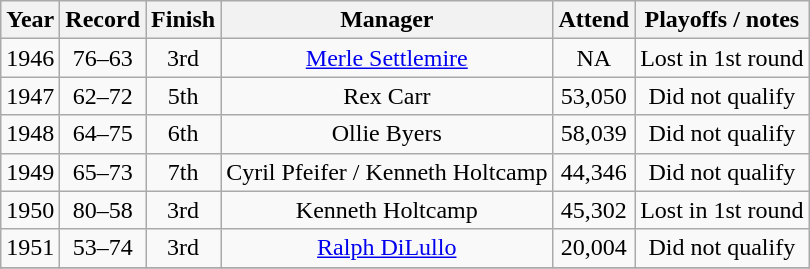<table class="wikitable">
<tr style="background: #F2F2F2;">
<th>Year</th>
<th>Record</th>
<th>Finish</th>
<th>Manager</th>
<th>Attend</th>
<th>Playoffs / notes</th>
</tr>
<tr align=center>
<td>1946</td>
<td>76–63</td>
<td>3rd</td>
<td><a href='#'>Merle Settlemire</a></td>
<td>NA</td>
<td>Lost in 1st round</td>
</tr>
<tr align=center>
<td>1947</td>
<td>62–72</td>
<td>5th</td>
<td>Rex Carr</td>
<td>53,050</td>
<td>Did not qualify</td>
</tr>
<tr align=center>
<td>1948</td>
<td>64–75</td>
<td>6th</td>
<td>Ollie Byers</td>
<td>58,039</td>
<td>Did not qualify</td>
</tr>
<tr align=center>
<td>1949</td>
<td>65–73</td>
<td>7th</td>
<td>Cyril Pfeifer / Kenneth Holtcamp</td>
<td>44,346</td>
<td>Did not qualify</td>
</tr>
<tr align=center>
<td>1950</td>
<td>80–58</td>
<td>3rd</td>
<td>Kenneth Holtcamp</td>
<td>45,302</td>
<td>Lost in 1st round</td>
</tr>
<tr align=center>
<td>1951</td>
<td>53–74</td>
<td>3rd</td>
<td><a href='#'>Ralph DiLullo</a></td>
<td>20,004</td>
<td>Did not qualify</td>
</tr>
<tr align=center>
</tr>
</table>
